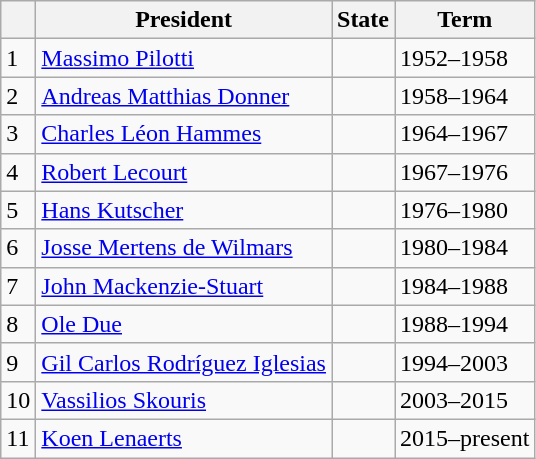<table class="wikitable">
<tr>
<th></th>
<th>President</th>
<th>State</th>
<th>Term</th>
</tr>
<tr>
<td>1</td>
<td><a href='#'>Massimo Pilotti</a></td>
<td></td>
<td>1952–1958</td>
</tr>
<tr>
<td>2</td>
<td><a href='#'>Andreas Matthias Donner</a></td>
<td></td>
<td>1958–1964</td>
</tr>
<tr>
<td>3</td>
<td><a href='#'>Charles Léon Hammes</a></td>
<td></td>
<td>1964–1967</td>
</tr>
<tr>
<td>4</td>
<td><a href='#'>Robert Lecourt</a></td>
<td></td>
<td>1967–1976</td>
</tr>
<tr>
<td>5</td>
<td><a href='#'>Hans Kutscher</a></td>
<td></td>
<td>1976–1980</td>
</tr>
<tr>
<td>6</td>
<td><a href='#'>Josse Mertens de Wilmars</a></td>
<td></td>
<td>1980–1984</td>
</tr>
<tr>
<td>7</td>
<td><a href='#'>John Mackenzie-Stuart</a></td>
<td></td>
<td>1984–1988</td>
</tr>
<tr>
<td>8</td>
<td><a href='#'>Ole Due</a></td>
<td></td>
<td>1988–1994</td>
</tr>
<tr>
<td>9</td>
<td><a href='#'>Gil Carlos Rodríguez Iglesias</a></td>
<td></td>
<td>1994–2003</td>
</tr>
<tr>
<td>10</td>
<td><a href='#'>Vassilios Skouris</a></td>
<td></td>
<td>2003–2015</td>
</tr>
<tr>
<td>11</td>
<td><a href='#'>Koen Lenaerts</a></td>
<td></td>
<td>2015–present</td>
</tr>
</table>
